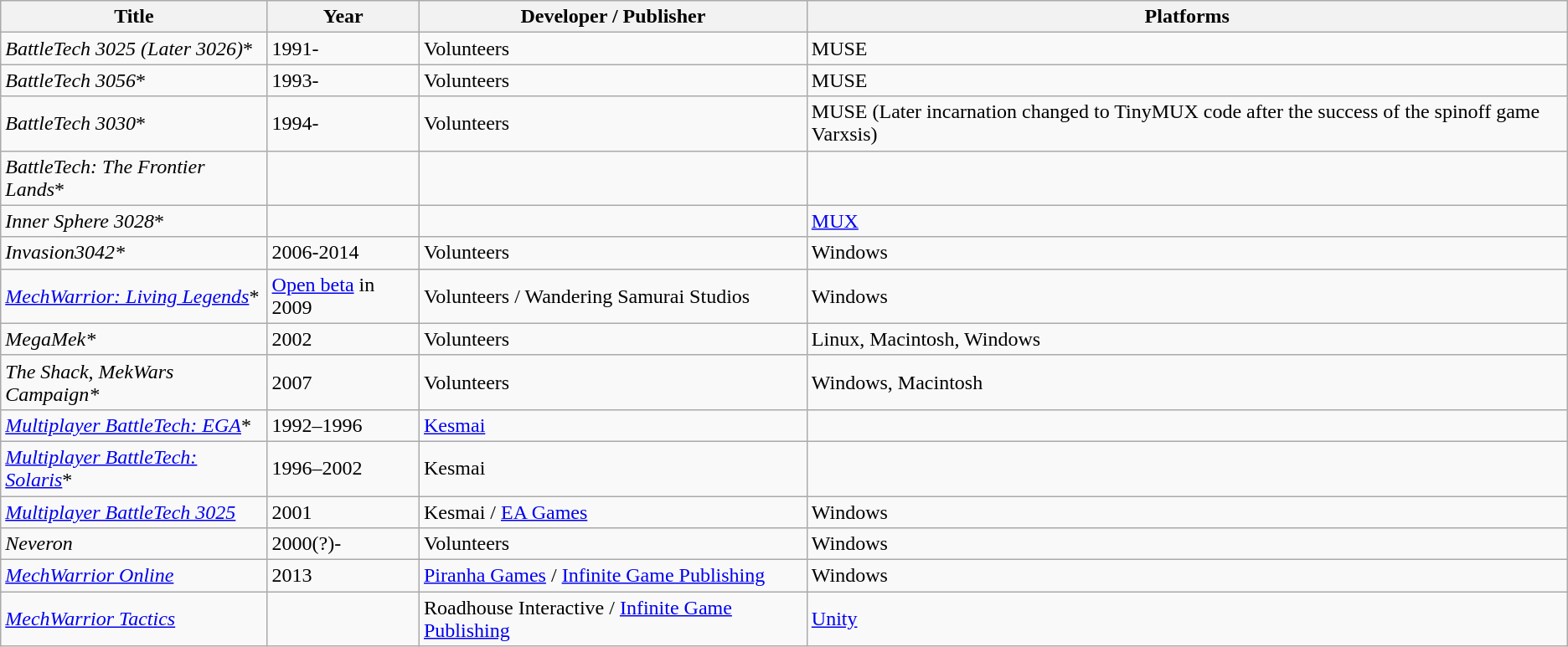<table class="wikitable">
<tr>
<th scope="col">Title</th>
<th scope="col">Year</th>
<th scope="col">Developer / Publisher</th>
<th scope="col">Platforms</th>
</tr>
<tr>
<td><em>BattleTech 3025 (Later 3026)</em>*</td>
<td>1991-</td>
<td>Volunteers</td>
<td>MUSE</td>
</tr>
<tr>
<td><em>BattleTech 3056</em>*</td>
<td>1993-</td>
<td>Volunteers</td>
<td>MUSE</td>
</tr>
<tr>
<td><em>BattleTech 3030</em>*</td>
<td>1994-</td>
<td>Volunteers</td>
<td>MUSE (Later incarnation changed to TinyMUX code after the success of the spinoff game Varxsis)</td>
</tr>
<tr>
<td><em>BattleTech: The Frontier Lands</em>*</td>
<td></td>
<td></td>
<td></td>
</tr>
<tr>
<td><em>Inner Sphere 3028</em>*</td>
<td></td>
<td></td>
<td><a href='#'>MUX</a></td>
</tr>
<tr>
<td><em>Invasion3042*</em></td>
<td>2006-2014</td>
<td>Volunteers</td>
<td>Windows</td>
</tr>
<tr>
<td><em><a href='#'>MechWarrior: Living Legends</a></em>*</td>
<td><a href='#'>Open beta</a> in 2009</td>
<td>Volunteers / Wandering Samurai Studios</td>
<td>Windows</td>
</tr>
<tr>
<td><em>MegaMek*</em></td>
<td>2002</td>
<td>Volunteers</td>
<td>Linux, Macintosh, Windows</td>
</tr>
<tr>
<td><em>The Shack, MekWars Campaign*</em></td>
<td>2007</td>
<td>Volunteers</td>
<td>Windows, Macintosh</td>
</tr>
<tr>
<td><em><a href='#'>Multiplayer BattleTech: EGA</a></em>*</td>
<td>1992–1996</td>
<td><a href='#'>Kesmai</a></td>
<td></td>
</tr>
<tr>
<td><em><a href='#'>Multiplayer BattleTech: Solaris</a></em>*</td>
<td>1996–2002</td>
<td>Kesmai</td>
<td></td>
</tr>
<tr>
<td><em><a href='#'>Multiplayer BattleTech 3025</a></em></td>
<td>2001</td>
<td>Kesmai / <a href='#'>EA Games</a></td>
<td>Windows</td>
</tr>
<tr>
<td><em>Neveron</em></td>
<td>2000(?)-</td>
<td>Volunteers</td>
<td>Windows</td>
</tr>
<tr>
<td><em><a href='#'>MechWarrior Online</a></em></td>
<td>2013</td>
<td><a href='#'>Piranha Games</a> / <a href='#'>Infinite Game Publishing</a></td>
<td>Windows</td>
</tr>
<tr>
<td><em><a href='#'>MechWarrior Tactics</a></em></td>
<td></td>
<td>Roadhouse Interactive / <a href='#'>Infinite Game Publishing</a></td>
<td><a href='#'>Unity</a></td>
</tr>
</table>
